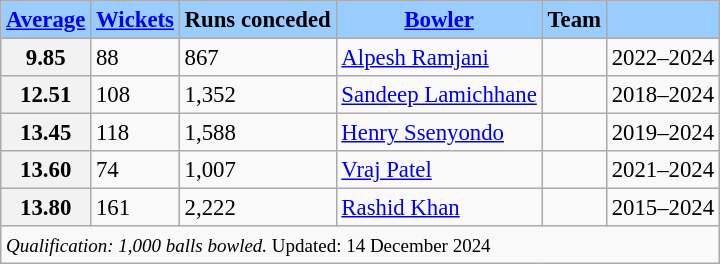<table class="wikitable sortable defaultleft col2center col3center col6center" style="font-size: 95%">
<tr>
<th scope="col" style="background-color:#9cf;"><a href='#'>Average</a></th>
<th scope="col" style="background-color:#9cf;"><a href='#'>Wickets</a></th>
<th scope="col" style="background-color:#9cf;">Runs conceded</th>
<th scope="col" style="background-color:#9cf;"><a href='#'>Bowler</a></th>
<th scope="col" style="background-color:#9cf;">Team</th>
<th scope="col" style="background-color:#9cf;"></th>
</tr>
<tr>
<th scope="row">9.85</th>
<td>88</td>
<td>867</td>
<td><a href='#'>Alpesh Ramjani</a></td>
<td></td>
<td>2022–2024</td>
</tr>
<tr>
<th scope="row">12.51</th>
<td>108</td>
<td>1,352</td>
<td><a href='#'>Sandeep Lamichhane</a></td>
<td></td>
<td>2018–2024</td>
</tr>
<tr>
<th scope="row">13.45</th>
<td>118</td>
<td>1,588</td>
<td><a href='#'>Henry Ssenyondo</a></td>
<td></td>
<td>2019–2024</td>
</tr>
<tr>
<th scope="row">13.60</th>
<td>74</td>
<td>1,007</td>
<td><a href='#'>Vraj Patel</a></td>
<td></td>
<td>2021–2024</td>
</tr>
<tr>
<th scope="row">13.80</th>
<td>161</td>
<td>2,222</td>
<td><a href='#'>Rashid Khan</a></td>
<td></td>
<td>2015–2024</td>
</tr>
<tr class="sortbottom">
<td scope="row" colspan="6" style="text-align:left;"><small> <em>Qualification: 1,000 balls bowled.</em> Updated: 14 December 2024</small></td>
</tr>
</table>
